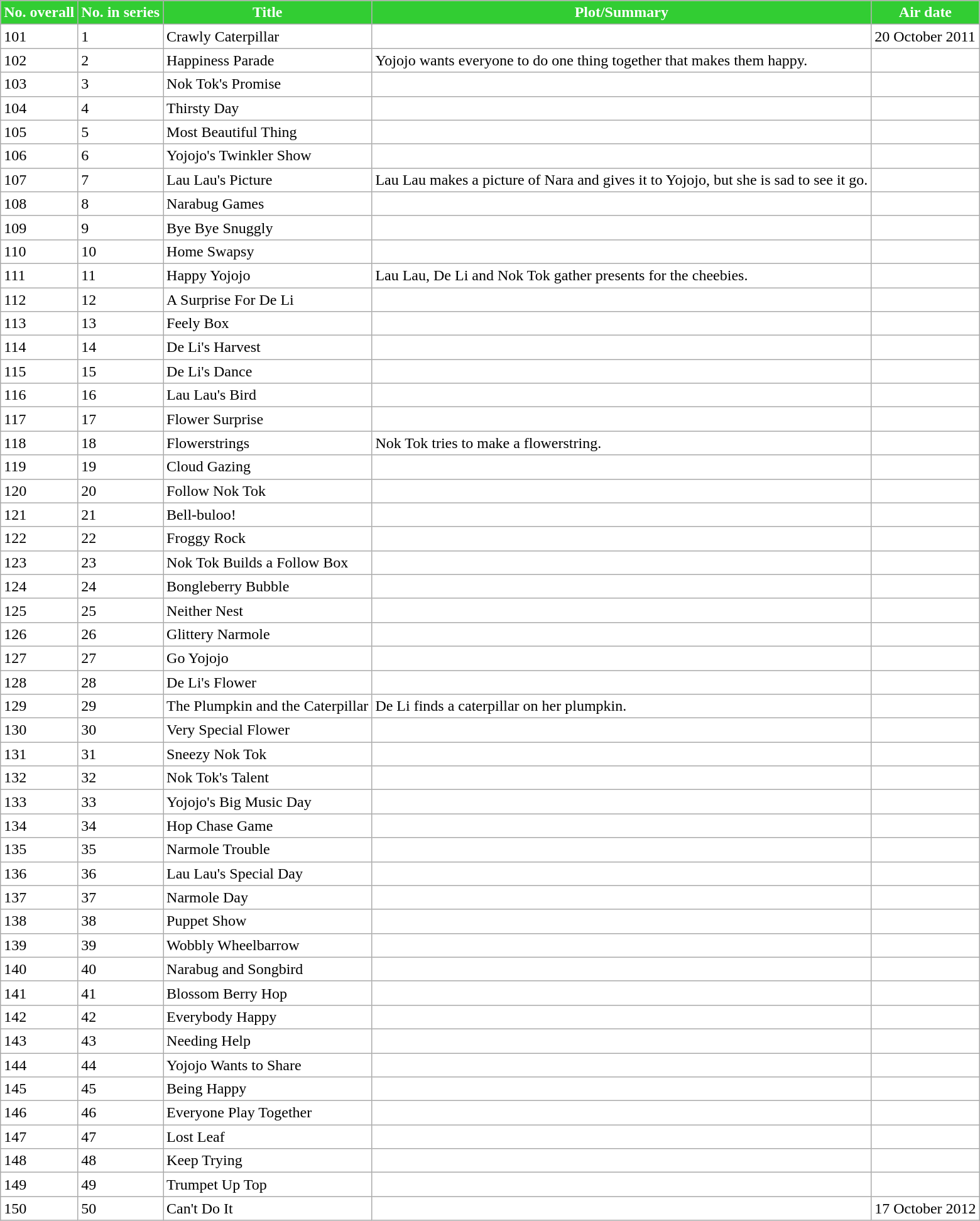<table class="wikitable" style="background:white;">
<tr>
<th style="background-color:#32CD33; color:#fff;">No. overall</th>
<th style="background-color:#32CD33; color:#fff;">No. in series</th>
<th style="background-color:#32CD33; color:#fff;">Title</th>
<th style="background-color:#32CD33; color:#fff;">Plot/Summary</th>
<th style="background-color:#32CD33; color:#fff;">Air date</th>
</tr>
<tr>
<td>101</td>
<td>1</td>
<td>Crawly Caterpillar</td>
<td></td>
<td>20 October 2011</td>
</tr>
<tr>
<td>102</td>
<td>2</td>
<td>Happiness Parade</td>
<td>Yojojo wants everyone to do one thing together that makes them happy.</td>
<td></td>
</tr>
<tr>
<td>103</td>
<td>3</td>
<td>Nok Tok's Promise</td>
<td></td>
<td></td>
</tr>
<tr>
<td>104</td>
<td>4</td>
<td>Thirsty Day</td>
<td></td>
<td></td>
</tr>
<tr>
<td>105</td>
<td>5</td>
<td>Most Beautiful Thing</td>
<td></td>
<td></td>
</tr>
<tr>
<td>106</td>
<td>6</td>
<td>Yojojo's Twinkler Show</td>
<td></td>
<td></td>
</tr>
<tr>
<td>107</td>
<td>7</td>
<td>Lau Lau's Picture</td>
<td>Lau Lau makes a picture of Nara and gives it to Yojojo, but she is sad to see it go.</td>
<td></td>
</tr>
<tr>
<td>108</td>
<td>8</td>
<td>Narabug Games</td>
<td></td>
<td></td>
</tr>
<tr>
<td>109</td>
<td>9</td>
<td>Bye Bye Snuggly</td>
<td></td>
<td></td>
</tr>
<tr>
<td>110</td>
<td>10</td>
<td>Home Swapsy</td>
<td></td>
<td></td>
</tr>
<tr>
<td>111</td>
<td>11</td>
<td>Happy Yojojo</td>
<td>Lau Lau, De Li and Nok Tok gather presents for the cheebies.</td>
<td></td>
</tr>
<tr>
<td>112</td>
<td>12</td>
<td>A Surprise For De Li</td>
<td></td>
<td></td>
</tr>
<tr>
<td>113</td>
<td>13</td>
<td>Feely Box</td>
<td></td>
<td></td>
</tr>
<tr>
<td>114</td>
<td>14</td>
<td>De Li's Harvest</td>
<td></td>
<td></td>
</tr>
<tr>
<td>115</td>
<td>15</td>
<td>De Li's Dance</td>
<td></td>
<td></td>
</tr>
<tr>
<td>116</td>
<td>16</td>
<td>Lau Lau's Bird</td>
<td></td>
<td></td>
</tr>
<tr>
<td>117</td>
<td>17</td>
<td>Flower Surprise</td>
<td></td>
<td></td>
</tr>
<tr>
<td>118</td>
<td>18</td>
<td>Flowerstrings</td>
<td>Nok Tok tries to make a flowerstring.</td>
<td></td>
</tr>
<tr>
<td>119</td>
<td>19</td>
<td>Cloud Gazing</td>
<td></td>
<td></td>
</tr>
<tr>
<td>120</td>
<td>20</td>
<td>Follow Nok Tok</td>
<td></td>
<td></td>
</tr>
<tr>
<td>121</td>
<td>21</td>
<td>Bell-buloo!</td>
<td></td>
<td></td>
</tr>
<tr>
<td>122</td>
<td>22</td>
<td>Froggy Rock</td>
<td></td>
<td></td>
</tr>
<tr>
<td>123</td>
<td>23</td>
<td>Nok Tok Builds a Follow Box</td>
<td></td>
<td></td>
</tr>
<tr>
<td>124</td>
<td>24</td>
<td>Bongleberry Bubble</td>
<td></td>
<td></td>
</tr>
<tr>
<td>125</td>
<td>25</td>
<td>Neither Nest</td>
<td></td>
<td></td>
</tr>
<tr>
<td>126</td>
<td>26</td>
<td>Glittery Narmole</td>
<td></td>
<td></td>
</tr>
<tr>
<td>127</td>
<td>27</td>
<td>Go Yojojo</td>
<td></td>
<td></td>
</tr>
<tr>
<td>128</td>
<td>28</td>
<td>De Li's Flower</td>
<td></td>
<td></td>
</tr>
<tr>
<td>129</td>
<td>29</td>
<td>The Plumpkin and the Caterpillar</td>
<td>De Li finds a caterpillar on her plumpkin.</td>
<td></td>
</tr>
<tr>
<td>130</td>
<td>30</td>
<td>Very Special Flower</td>
<td></td>
<td></td>
</tr>
<tr>
<td>131</td>
<td>31</td>
<td>Sneezy Nok Tok</td>
<td></td>
<td></td>
</tr>
<tr>
<td>132</td>
<td>32</td>
<td>Nok Tok's Talent</td>
<td></td>
<td></td>
</tr>
<tr>
<td>133</td>
<td>33</td>
<td>Yojojo's Big Music Day</td>
<td></td>
<td></td>
</tr>
<tr>
<td>134</td>
<td>34</td>
<td>Hop Chase Game</td>
<td></td>
<td></td>
</tr>
<tr>
<td>135</td>
<td>35</td>
<td>Narmole Trouble</td>
<td></td>
<td></td>
</tr>
<tr>
<td>136</td>
<td>36</td>
<td>Lau Lau's Special Day</td>
<td></td>
<td></td>
</tr>
<tr>
<td>137</td>
<td>37</td>
<td>Narmole Day</td>
<td></td>
<td></td>
</tr>
<tr>
<td>138</td>
<td>38</td>
<td>Puppet Show</td>
<td></td>
<td></td>
</tr>
<tr>
<td>139</td>
<td>39</td>
<td>Wobbly Wheelbarrow</td>
<td></td>
<td></td>
</tr>
<tr>
<td>140</td>
<td>40</td>
<td>Narabug and Songbird</td>
<td></td>
<td></td>
</tr>
<tr>
<td>141</td>
<td>41</td>
<td>Blossom Berry Hop</td>
<td></td>
<td></td>
</tr>
<tr>
<td>142</td>
<td>42</td>
<td>Everybody Happy</td>
<td></td>
<td></td>
</tr>
<tr>
<td>143</td>
<td>43</td>
<td>Needing Help</td>
<td></td>
<td></td>
</tr>
<tr>
<td>144</td>
<td>44</td>
<td>Yojojo Wants to Share</td>
<td></td>
<td></td>
</tr>
<tr>
<td>145</td>
<td>45</td>
<td>Being Happy</td>
<td></td>
<td></td>
</tr>
<tr>
<td>146</td>
<td>46</td>
<td>Everyone Play Together</td>
<td></td>
<td></td>
</tr>
<tr>
<td>147</td>
<td>47</td>
<td>Lost Leaf</td>
<td></td>
<td></td>
</tr>
<tr>
<td>148</td>
<td>48</td>
<td>Keep Trying</td>
<td></td>
<td></td>
</tr>
<tr>
<td>149</td>
<td>49</td>
<td>Trumpet Up Top</td>
<td></td>
<td></td>
</tr>
<tr>
<td>150</td>
<td>50</td>
<td>Can't Do It</td>
<td></td>
<td>17 October 2012</td>
</tr>
</table>
